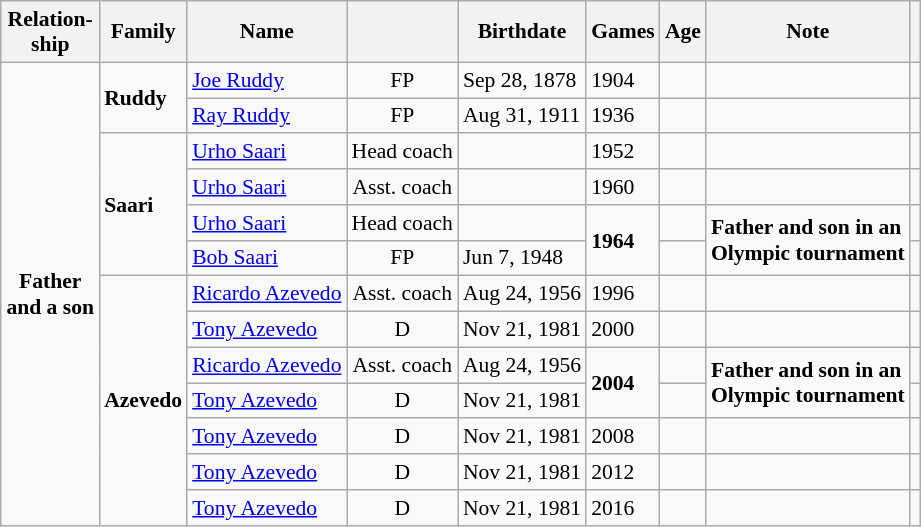<table class="wikitable sortable" style="text-align: left; font-size: 90%; margin-left: 1em;">
<tr>
<th>Relation-<br>ship</th>
<th>Family</th>
<th>Name</th>
<th></th>
<th>Birthdate</th>
<th>Games</th>
<th>Age</th>
<th>Note</th>
<th></th>
</tr>
<tr>
<td rowspan="13" style="text-align: center;"><strong>Father<br>and a son</strong></td>
<td rowspan="2"><strong>Ruddy</strong></td>
<td data-sort-value="Ruddy, Joe"><a href='#'>Joe Ruddy</a></td>
<td style="text-align: center;">FP</td>
<td>Sep 28, 1878</td>
<td>1904 </td>
<td></td>
<td></td>
<td></td>
</tr>
<tr>
<td data-sort-value="Ruddy, Ray"><a href='#'>Ray Ruddy</a></td>
<td style="text-align: center;">FP</td>
<td>Aug 31, 1911</td>
<td>1936</td>
<td></td>
<td></td>
<td></td>
</tr>
<tr>
<td rowspan="4"><strong>Saari</strong></td>
<td data-sort-value="Saari, Urho"><a href='#'>Urho Saari</a></td>
<td style="text-align: center;">Head coach</td>
<td></td>
<td>1952</td>
<td></td>
<td></td>
<td></td>
</tr>
<tr>
<td data-sort-value="Saari, Urho"><a href='#'>Urho Saari</a></td>
<td style="text-align: center;">Asst. coach</td>
<td></td>
<td>1960</td>
<td></td>
<td></td>
<td></td>
</tr>
<tr>
<td data-sort-value="Saari, Urho"><a href='#'>Urho Saari</a></td>
<td style="text-align: center;">Head coach</td>
<td></td>
<td rowspan="2"><strong>1964</strong></td>
<td></td>
<td rowspan="2"><strong>Father and son in an<br>Olympic tournament</strong></td>
<td></td>
</tr>
<tr>
<td data-sort-value="Saari, Bob"><a href='#'>Bob Saari</a></td>
<td style="text-align: center;">FP</td>
<td>Jun 7, 1948</td>
<td></td>
<td></td>
</tr>
<tr>
<td rowspan="7"><strong>Azevedo</strong></td>
<td data-sort-value="Azevedo, Ricardo"><a href='#'>Ricardo Azevedo</a></td>
<td style="text-align: center;">Asst. coach</td>
<td>Aug 24, 1956</td>
<td>1996</td>
<td></td>
<td></td>
<td></td>
</tr>
<tr>
<td data-sort-value="Azevedo, Tony"><a href='#'>Tony Azevedo</a></td>
<td style="text-align: center;">D</td>
<td>Nov 21, 1981</td>
<td>2000</td>
<td></td>
<td></td>
<td></td>
</tr>
<tr>
<td data-sort-value="Azevedo, Ricardo"><a href='#'>Ricardo Azevedo</a></td>
<td style="text-align: center;">Asst. coach</td>
<td>Aug 24, 1956</td>
<td rowspan="2"><strong>2004</strong></td>
<td></td>
<td rowspan="2"><strong>Father and son in an<br>Olympic tournament</strong></td>
<td></td>
</tr>
<tr>
<td data-sort-value="Azevedo, Tony"><a href='#'>Tony Azevedo</a></td>
<td style="text-align: center;">D</td>
<td>Nov 21, 1981</td>
<td></td>
<td></td>
</tr>
<tr>
<td data-sort-value="Azevedo, Tony"><a href='#'>Tony Azevedo</a></td>
<td style="text-align: center;">D</td>
<td>Nov 21, 1981</td>
<td>2008 </td>
<td></td>
<td></td>
<td></td>
</tr>
<tr>
<td data-sort-value="Azevedo, Tony"><a href='#'>Tony Azevedo</a></td>
<td style="text-align: center;">D</td>
<td>Nov 21, 1981</td>
<td>2012</td>
<td></td>
<td></td>
<td></td>
</tr>
<tr>
<td data-sort-value="Azevedo, Tony"><a href='#'>Tony Azevedo</a></td>
<td style="text-align: center;">D</td>
<td>Nov 21, 1981</td>
<td>2016</td>
<td></td>
<td></td>
<td></td>
</tr>
</table>
